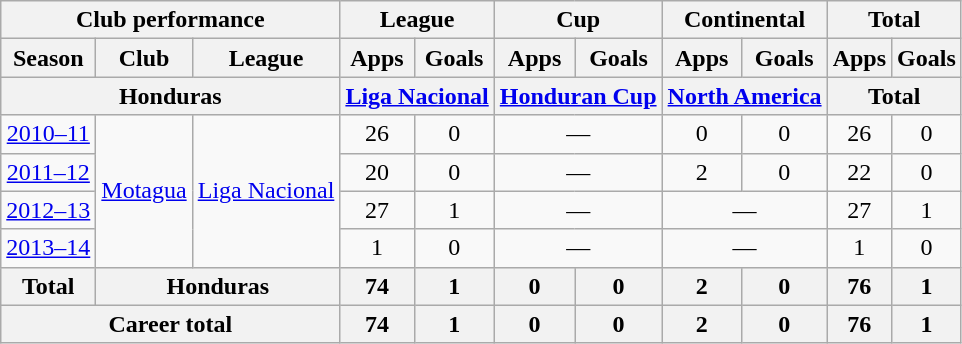<table class="wikitable">
<tr>
<th colspan="3">Club performance</th>
<th colspan="2">League</th>
<th colspan="2">Cup</th>
<th colspan="2">Continental</th>
<th colspan="2">Total</th>
</tr>
<tr>
<th>Season</th>
<th>Club</th>
<th>League</th>
<th>Apps</th>
<th>Goals</th>
<th>Apps</th>
<th>Goals</th>
<th>Apps</th>
<th>Goals</th>
<th>Apps</th>
<th>Goals</th>
</tr>
<tr>
<th colspan="3">Honduras</th>
<th colspan="2"><a href='#'>Liga Nacional</a></th>
<th colspan="2"><a href='#'>Honduran Cup</a></th>
<th colspan="2"><a href='#'>North America</a></th>
<th colspan="2">Total</th>
</tr>
<tr align="center">
<td><a href='#'>2010–11</a></td>
<td rowspan="4"><a href='#'>Motagua</a></td>
<td rowspan="4"><a href='#'>Liga Nacional</a></td>
<td>26</td>
<td>0</td>
<td colspan="2">—</td>
<td>0</td>
<td>0</td>
<td>26</td>
<td>0</td>
</tr>
<tr align="center">
<td><a href='#'>2011–12</a></td>
<td>20</td>
<td>0</td>
<td colspan="2">—</td>
<td>2</td>
<td>0</td>
<td>22</td>
<td>0</td>
</tr>
<tr align="center">
<td><a href='#'>2012–13</a></td>
<td>27</td>
<td>1</td>
<td colspan="2">—</td>
<td colspan="2">—</td>
<td>27</td>
<td>1</td>
</tr>
<tr align="center">
<td><a href='#'>2013–14</a></td>
<td>1</td>
<td>0</td>
<td colspan="2">—</td>
<td colspan="2">—</td>
<td>1</td>
<td>0</td>
</tr>
<tr>
<th>Total</th>
<th colspan="2">Honduras</th>
<th>74</th>
<th>1</th>
<th>0</th>
<th>0</th>
<th>2</th>
<th>0</th>
<th>76</th>
<th>1</th>
</tr>
<tr>
<th colspan="3">Career total</th>
<th>74</th>
<th>1</th>
<th>0</th>
<th>0</th>
<th>2</th>
<th>0</th>
<th>76</th>
<th>1</th>
</tr>
</table>
